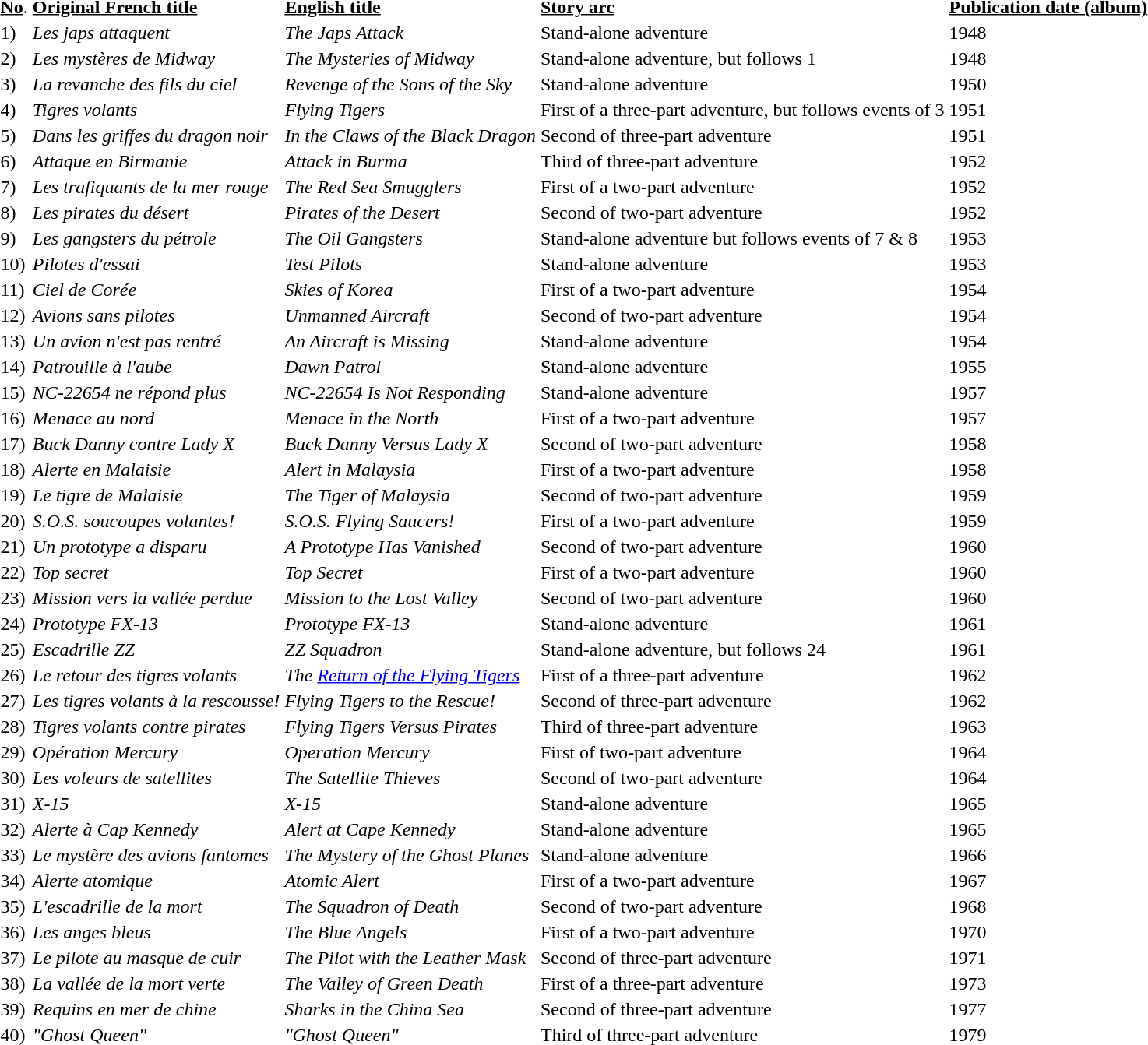<table>
<tr>
<td><u><strong>No</strong></u>.</td>
<td><u><strong>Original French title</strong></u></td>
<td><u><strong>English title</strong></u></td>
<td><u><strong>Story arc</strong></u></td>
<td><u><strong>Publication date (album)</strong></u></td>
</tr>
<tr>
<td>1)</td>
<td><em>Les japs attaquent</em></td>
<td><em>The Japs Attack</em></td>
<td>Stand-alone adventure</td>
<td>1948</td>
</tr>
<tr>
<td>2)</td>
<td><em>Les mystères de Midway</em></td>
<td><em>The Mysteries of Midway</em></td>
<td>Stand-alone adventure, but follows 1</td>
<td>1948</td>
</tr>
<tr>
<td>3)</td>
<td><em>La revanche des fils du ciel</em></td>
<td><em>Revenge of the Sons of the Sky</em></td>
<td>Stand-alone adventure</td>
<td>1950</td>
</tr>
<tr>
<td>4)</td>
<td><em>Tigres volants</em></td>
<td><em>Flying Tigers</em></td>
<td>First of a three-part adventure, but follows events of 3</td>
<td>1951</td>
</tr>
<tr>
<td>5)</td>
<td><em>Dans les griffes du dragon noir</em></td>
<td><em>In the Claws of the Black Dragon</em></td>
<td>Second of three-part adventure</td>
<td>1951</td>
</tr>
<tr>
<td>6)</td>
<td><em>Attaque en Birmanie</em></td>
<td><em>Attack in Burma</em></td>
<td>Third of three-part adventure</td>
<td>1952</td>
</tr>
<tr>
<td>7)</td>
<td><em>Les trafiquants de la mer rouge</em></td>
<td><em>The Red Sea Smugglers</em></td>
<td>First of a two-part adventure</td>
<td>1952</td>
</tr>
<tr>
<td>8)</td>
<td><em>Les pirates du désert</em></td>
<td><em>Pirates of the Desert</em></td>
<td>Second of two-part adventure</td>
<td>1952</td>
</tr>
<tr>
<td>9)</td>
<td><em>Les gangsters du pétrole</em></td>
<td><em>The Oil Gangsters</em></td>
<td>Stand-alone adventure but follows events of 7 & 8</td>
<td>1953</td>
</tr>
<tr>
<td>10)</td>
<td><em>Pilotes d'essai</em></td>
<td><em>Test Pilots</em></td>
<td>Stand-alone adventure</td>
<td>1953</td>
</tr>
<tr>
<td>11)</td>
<td><em>Ciel de Corée</em></td>
<td><em>Skies of Korea</em></td>
<td>First of a two-part adventure</td>
<td>1954</td>
</tr>
<tr>
<td>12)</td>
<td><em>Avions sans pilotes</em></td>
<td><em>Unmanned Aircraft</em></td>
<td>Second of two-part adventure</td>
<td>1954</td>
</tr>
<tr>
<td>13)</td>
<td><em>Un avion n'est pas rentré</em></td>
<td><em>An Aircraft is Missing</em></td>
<td>Stand-alone adventure</td>
<td>1954</td>
</tr>
<tr>
<td>14)</td>
<td><em>Patrouille à l'aube</em></td>
<td><em>Dawn Patrol</em></td>
<td>Stand-alone adventure</td>
<td>1955</td>
</tr>
<tr>
<td>15)</td>
<td><em>NC-22654 ne répond plus</em></td>
<td><em>NC-22654 Is Not Responding</em></td>
<td>Stand-alone adventure</td>
<td>1957</td>
</tr>
<tr>
<td>16)</td>
<td><em>Menace au nord</em></td>
<td><em>Menace in the North</em></td>
<td>First of a two-part adventure</td>
<td>1957</td>
</tr>
<tr>
<td>17)</td>
<td><em>Buck Danny contre Lady X</em></td>
<td><em>Buck Danny Versus Lady X</em></td>
<td>Second of two-part adventure</td>
<td>1958</td>
</tr>
<tr>
<td>18)</td>
<td><em>Alerte en Malaisie</em></td>
<td><em>Alert in Malaysia</em></td>
<td>First of a two-part adventure</td>
<td>1958</td>
</tr>
<tr>
<td>19)</td>
<td><em>Le tigre de Malaisie</em></td>
<td><em>The Tiger of Malaysia</em></td>
<td>Second of two-part adventure</td>
<td>1959</td>
</tr>
<tr>
<td>20)</td>
<td><em>S.O.S. soucoupes volantes!</em></td>
<td><em>S.O.S. Flying Saucers!</em></td>
<td>First of a two-part adventure</td>
<td>1959</td>
</tr>
<tr>
<td>21)</td>
<td><em>Un prototype a disparu</em></td>
<td><em>A Prototype Has Vanished</em></td>
<td>Second of two-part adventure</td>
<td>1960</td>
</tr>
<tr>
<td>22)</td>
<td><em>Top secret</em></td>
<td><em>Top Secret</em></td>
<td>First of a two-part adventure</td>
<td>1960</td>
</tr>
<tr>
<td>23)</td>
<td><em>Mission vers la vallée perdue</em></td>
<td><em>Mission to the Lost Valley</em></td>
<td>Second of two-part adventure</td>
<td>1960</td>
</tr>
<tr>
<td>24)</td>
<td><em>Prototype FX-13</em></td>
<td><em>Prototype FX-13</em></td>
<td>Stand-alone adventure</td>
<td>1961</td>
</tr>
<tr>
<td>25)</td>
<td><em>Escadrille ZZ</em></td>
<td><em>ZZ Squadron</em></td>
<td>Stand-alone adventure, but follows 24</td>
<td>1961</td>
</tr>
<tr>
<td>26)</td>
<td><em>Le retour des tigres volants</em></td>
<td><em>The <a href='#'>Return of the Flying Tigers</a></em></td>
<td>First of a three-part adventure</td>
<td>1962</td>
</tr>
<tr>
<td>27)</td>
<td><em>Les tigres volants à la rescousse!</em></td>
<td><em>Flying Tigers to the Rescue!</em></td>
<td>Second of three-part adventure</td>
<td>1962</td>
</tr>
<tr>
<td>28)</td>
<td><em>Tigres volants contre pirates</em></td>
<td><em>Flying Tigers Versus Pirates</em></td>
<td>Third of three-part adventure</td>
<td>1963</td>
</tr>
<tr>
<td>29)</td>
<td><em>Opération Mercury</em></td>
<td><em>Operation Mercury</em></td>
<td>First of two-part adventure</td>
<td>1964</td>
</tr>
<tr>
<td>30)</td>
<td><em>Les voleurs de satellites</em></td>
<td><em>The Satellite Thieves</em></td>
<td>Second of two-part adventure</td>
<td>1964</td>
</tr>
<tr>
<td>31)</td>
<td><em>X-15</em></td>
<td><em>X-15</em></td>
<td>Stand-alone adventure</td>
<td>1965</td>
</tr>
<tr>
<td>32)</td>
<td><em>Alerte à Cap Kennedy</em></td>
<td><em>Alert at Cape Kennedy</em></td>
<td>Stand-alone adventure</td>
<td>1965</td>
</tr>
<tr>
<td>33)</td>
<td><em>Le mystère des avions fantomes</em></td>
<td><em>The Mystery of the Ghost Planes</em></td>
<td>Stand-alone adventure</td>
<td>1966</td>
</tr>
<tr>
<td>34)</td>
<td><em>Alerte atomique</em></td>
<td><em>Atomic Alert</em></td>
<td>First of a two-part adventure</td>
<td>1967</td>
</tr>
<tr>
<td>35)</td>
<td><em>L'escadrille de la mort</em></td>
<td><em>The Squadron of Death</em></td>
<td>Second of two-part adventure</td>
<td>1968</td>
</tr>
<tr>
<td>36)</td>
<td><em>Les anges bleus</em></td>
<td><em>The Blue Angels</em></td>
<td>First of a two-part adventure</td>
<td>1970</td>
</tr>
<tr>
<td>37)</td>
<td><em>Le pilote au masque de cuir</em></td>
<td><em>The Pilot with the Leather Mask</em></td>
<td>Second of three-part adventure</td>
<td>1971</td>
</tr>
<tr>
<td>38)</td>
<td><em>La vallée de la mort verte</em></td>
<td><em>The Valley of Green Death</em></td>
<td>First of a three-part adventure</td>
<td>1973</td>
</tr>
<tr>
<td>39)</td>
<td><em>Requins en mer de chine</em></td>
<td><em>Sharks in the China Sea</em></td>
<td>Second of three-part adventure</td>
<td>1977</td>
</tr>
<tr>
<td>40)</td>
<td><em>"Ghost Queen"</em></td>
<td><em>"Ghost Queen"</em></td>
<td>Third of three-part adventure</td>
<td>1979</td>
</tr>
</table>
